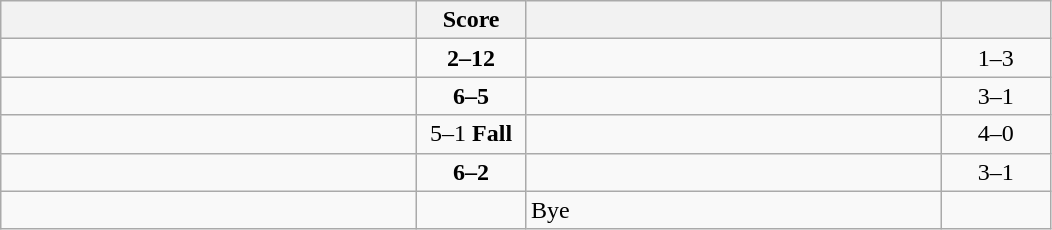<table class="wikitable" style="text-align: center; ">
<tr>
<th align="right" width="270"></th>
<th width="65">Score</th>
<th align="left" width="270"></th>
<th width="65"></th>
</tr>
<tr>
<td align="left"></td>
<td><strong>2–12</strong></td>
<td align="left"><strong></strong></td>
<td>1–3 <strong></strong></td>
</tr>
<tr>
<td align="left"><strong></strong></td>
<td><strong>6–5</strong></td>
<td align="left"></td>
<td>3–1 <strong></strong></td>
</tr>
<tr>
<td align="left"><strong></strong></td>
<td>5–1 <strong>Fall</strong></td>
<td align="left"></td>
<td>4–0 <strong></strong></td>
</tr>
<tr>
<td align="left"><strong></strong></td>
<td><strong>6–2</strong></td>
<td align="left"></td>
<td>3–1 <strong></strong></td>
</tr>
<tr>
<td align="left"><strong></strong></td>
<td></td>
<td align="left">Bye</td>
<td></td>
</tr>
</table>
